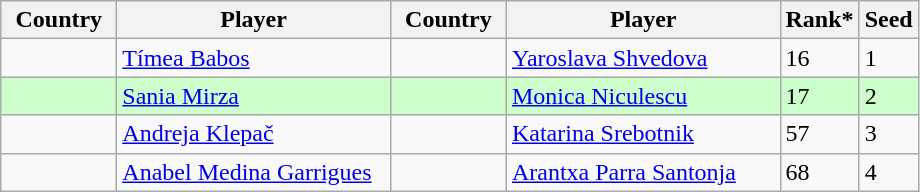<table class="sortable wikitable">
<tr>
<th width="70">Country</th>
<th width="175">Player</th>
<th width="70">Country</th>
<th width="175">Player</th>
<th>Rank*</th>
<th>Seed</th>
</tr>
<tr>
<td></td>
<td><a href='#'>Tímea Babos</a></td>
<td></td>
<td><a href='#'>Yaroslava Shvedova</a></td>
<td>16</td>
<td>1</td>
</tr>
<tr style="background:#cfc;">
<td></td>
<td><a href='#'>Sania Mirza</a></td>
<td></td>
<td><a href='#'>Monica Niculescu</a></td>
<td>17</td>
<td>2</td>
</tr>
<tr>
<td></td>
<td><a href='#'>Andreja Klepač</a></td>
<td></td>
<td><a href='#'>Katarina Srebotnik</a></td>
<td>57</td>
<td>3</td>
</tr>
<tr>
<td></td>
<td><a href='#'>Anabel Medina Garrigues</a></td>
<td></td>
<td><a href='#'>Arantxa Parra Santonja</a></td>
<td>68</td>
<td>4</td>
</tr>
</table>
